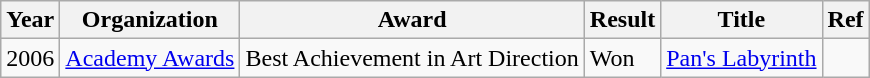<table class="wikitable">
<tr>
<th>Year</th>
<th>Organization</th>
<th>Award</th>
<th>Result</th>
<th>Title</th>
<th>Ref</th>
</tr>
<tr>
<td>2006</td>
<td><a href='#'>Academy Awards</a></td>
<td>Best Achievement in Art Direction</td>
<td>Won</td>
<td><a href='#'>Pan's Labyrinth</a></td>
<td></td>
</tr>
</table>
